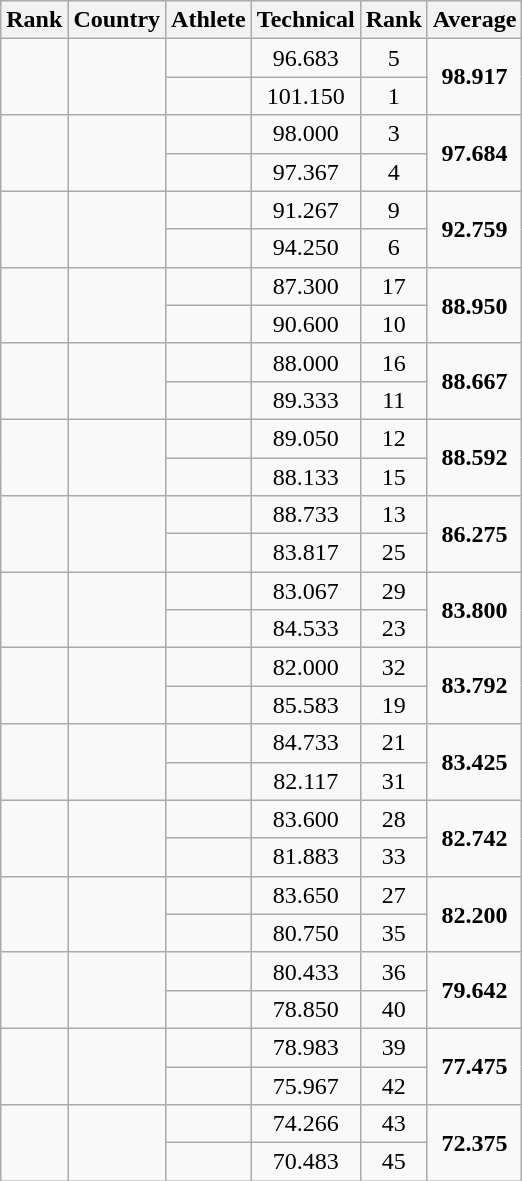<table class="wikitable sortable" style="text-align:center">
<tr>
<th>Rank</th>
<th>Country</th>
<th>Athlete</th>
<th>Technical</th>
<th>Rank</th>
<th>Average</th>
</tr>
<tr>
<td rowspan="2"></td>
<td align=left rowspan="2"></td>
<td></td>
<td>96.683</td>
<td>5</td>
<td rowspan="2"><strong>98.917</strong></td>
</tr>
<tr>
<td></td>
<td>101.150</td>
<td>1</td>
</tr>
<tr>
<td rowspan="2"></td>
<td align=left rowspan="2"></td>
<td></td>
<td>98.000</td>
<td>3</td>
<td rowspan="2"><strong>97.684</strong></td>
</tr>
<tr>
<td></td>
<td>97.367</td>
<td>4</td>
</tr>
<tr>
<td rowspan="2"></td>
<td align=left rowspan="2"></td>
<td></td>
<td>91.267</td>
<td>9</td>
<td rowspan="2"><strong>92.759</strong></td>
</tr>
<tr>
<td></td>
<td>94.250</td>
<td>6</td>
</tr>
<tr>
<td rowspan="2"></td>
<td align=left rowspan="2"></td>
<td></td>
<td>87.300</td>
<td>17</td>
<td rowspan="2"><strong>88.950</strong></td>
</tr>
<tr>
<td></td>
<td>90.600</td>
<td>10</td>
</tr>
<tr>
<td rowspan="2"></td>
<td align=left rowspan="2"></td>
<td></td>
<td>88.000</td>
<td>16</td>
<td rowspan="2"><strong>88.667</strong></td>
</tr>
<tr>
<td></td>
<td>89.333</td>
<td>11</td>
</tr>
<tr>
<td rowspan="2"></td>
<td align=left rowspan="2"></td>
<td></td>
<td>89.050</td>
<td>12</td>
<td rowspan="2"><strong>88.592</strong></td>
</tr>
<tr>
<td></td>
<td>88.133</td>
<td>15</td>
</tr>
<tr>
<td rowspan="2"></td>
<td align=left rowspan="2"></td>
<td></td>
<td>88.733</td>
<td>13</td>
<td rowspan="2"><strong>86.275</strong></td>
</tr>
<tr>
<td></td>
<td>83.817</td>
<td>25</td>
</tr>
<tr>
<td rowspan="2"></td>
<td align=left rowspan="2"></td>
<td></td>
<td>83.067</td>
<td>29</td>
<td rowspan="2"><strong>83.800</strong></td>
</tr>
<tr>
<td></td>
<td>84.533</td>
<td>23</td>
</tr>
<tr>
<td rowspan="2"></td>
<td align=left rowspan="2"></td>
<td></td>
<td>82.000</td>
<td>32</td>
<td rowspan="2"><strong>83.792</strong></td>
</tr>
<tr>
<td></td>
<td>85.583</td>
<td>19</td>
</tr>
<tr>
<td rowspan="2"></td>
<td align=left rowspan="2"></td>
<td></td>
<td>84.733</td>
<td>21</td>
<td rowspan="2"><strong>83.425</strong></td>
</tr>
<tr>
<td></td>
<td>82.117</td>
<td>31</td>
</tr>
<tr>
<td rowspan="2"></td>
<td align=left rowspan="2"></td>
<td></td>
<td>83.600</td>
<td>28</td>
<td rowspan="2"><strong>82.742</strong></td>
</tr>
<tr>
<td></td>
<td>81.883</td>
<td>33</td>
</tr>
<tr>
<td rowspan="2"></td>
<td align=left rowspan="2"></td>
<td></td>
<td>83.650</td>
<td>27</td>
<td rowspan="2"><strong>82.200</strong></td>
</tr>
<tr>
<td></td>
<td>80.750</td>
<td>35</td>
</tr>
<tr>
<td rowspan="2"></td>
<td align=left rowspan="2"></td>
<td></td>
<td>80.433</td>
<td>36</td>
<td rowspan="2"><strong>79.642</strong></td>
</tr>
<tr>
<td></td>
<td>78.850</td>
<td>40</td>
</tr>
<tr>
<td rowspan="2"></td>
<td align=left rowspan="2"></td>
<td></td>
<td>78.983</td>
<td>39</td>
<td rowspan="2"><strong>77.475</strong></td>
</tr>
<tr>
<td></td>
<td>75.967</td>
<td>42</td>
</tr>
<tr>
<td rowspan="2"></td>
<td align=left rowspan="2"></td>
<td></td>
<td>74.266</td>
<td>43</td>
<td rowspan="2"><strong>72.375</strong></td>
</tr>
<tr>
<td></td>
<td>70.483</td>
<td>45</td>
</tr>
</table>
